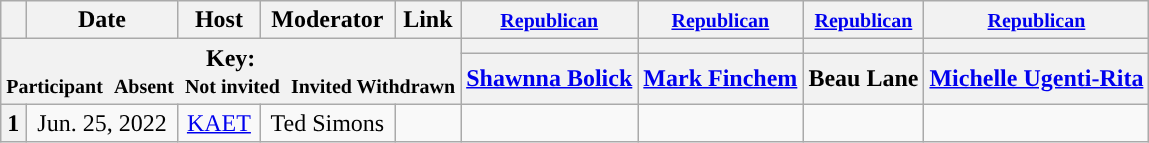<table class="wikitable" style="text-align:center;">
<tr>
<th scope="col"></th>
<th scope="col">Date</th>
<th scope="col">Host</th>
<th scope="col">Moderator</th>
<th scope="col">Link</th>
<th scope="col"><small><a href='#'>Republican</a></small></th>
<th scope="col"><small><a href='#'>Republican</a></small></th>
<th scope="col"><small><a href='#'>Republican</a></small></th>
<th scope="col"><small><a href='#'>Republican</a></small></th>
</tr>
<tr>
<th colspan="5" rowspan="2">Key:<br> <small>Participant </small>  <small>Absent </small>  <small>Not invited </small>  <small>Invited  Withdrawn</small></th>
<th scope="col" style="background:"></th>
<th scope="col" style="background:"></th>
<th scope="col" style="background:"></th>
<th scope="col" style="background:"></th>
</tr>
<tr>
<th scope="col"><a href='#'>Shawnna Bolick</a></th>
<th scope="col"><a href='#'>Mark Finchem</a></th>
<th scope="col">Beau Lane</th>
<th scope="col"><a href='#'>Michelle Ugenti-Rita</a></th>
</tr>
<tr>
<th>1</th>
<td style="white-space:nowrap;">Jun. 25, 2022</td>
<td style="white-space:nowrap;"><a href='#'>KAET</a></td>
<td style="white-space:nowrap;">Ted Simons</td>
<td style="white-space:nowrap;"></td>
<td></td>
<td></td>
<td></td>
<td></td>
</tr>
</table>
